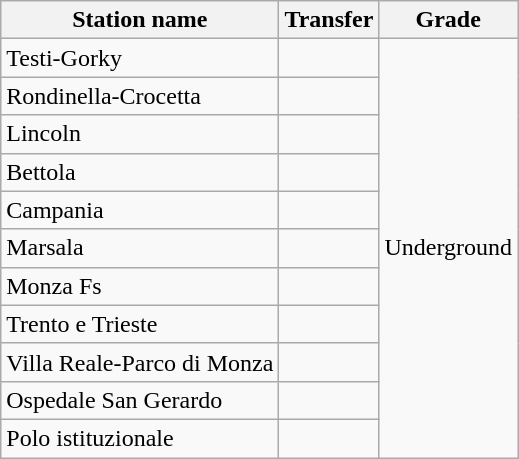<table class="wikitable">
<tr>
<th>Station name</th>
<th>Transfer</th>
<th>Grade</th>
</tr>
<tr>
<td>Testi-Gorky</td>
<td></td>
<td rowspan="11">Underground</td>
</tr>
<tr>
<td>Rondinella-Crocetta</td>
<td></td>
</tr>
<tr>
<td>Lincoln</td>
<td></td>
</tr>
<tr>
<td>Bettola</td>
<td></td>
</tr>
<tr>
<td>Campania</td>
<td></td>
</tr>
<tr>
<td>Marsala</td>
<td></td>
</tr>
<tr>
<td>Monza Fs</td>
<td>    </td>
</tr>
<tr>
<td>Trento e Trieste</td>
<td></td>
</tr>
<tr>
<td>Villa Reale-Parco di Monza</td>
<td></td>
</tr>
<tr>
<td>Ospedale San Gerardo</td>
<td></td>
</tr>
<tr>
<td>Polo istituzionale</td>
<td></td>
</tr>
</table>
